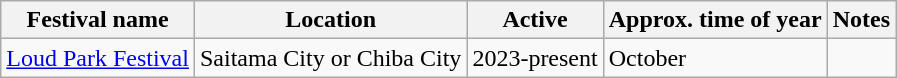<table class="wikitable sortable">
<tr>
<th>Festival name</th>
<th class="unsortable">Location</th>
<th>Active</th>
<th class="wikitable sortable">Approx. time of year</th>
<th class="unsortable">Notes</th>
</tr>
<tr>
<td><a href='#'>Loud Park Festival</a></td>
<td>Saitama City or Chiba City</td>
<td>2023-present</td>
<td>October</td>
<td></td>
</tr>
</table>
